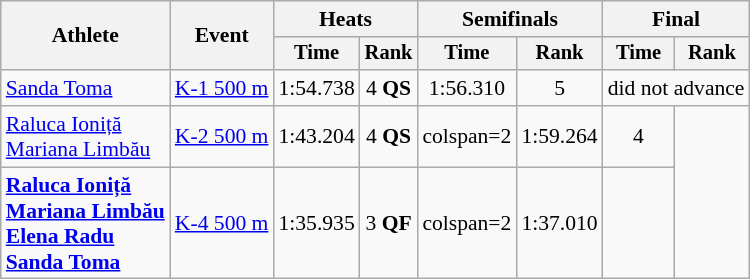<table class=wikitable style="font-size:90%">
<tr>
<th rowspan="2">Athlete</th>
<th rowspan="2">Event</th>
<th colspan="2">Heats</th>
<th colspan="2">Semifinals</th>
<th colspan="2">Final</th>
</tr>
<tr style="font-size:95%">
<th>Time</th>
<th>Rank</th>
<th>Time</th>
<th>Rank</th>
<th>Time</th>
<th>Rank</th>
</tr>
<tr align=center>
<td align=left rowspan=1><a href='#'>Sanda Toma</a></td>
<td align=left><a href='#'>K-1 500 m</a></td>
<td>1:54.738</td>
<td>4 <strong>QS</strong></td>
<td>1:56.310</td>
<td>5</td>
<td colspan=2>did not advance</td>
</tr>
<tr align=center>
<td align=left rowspan=1><a href='#'>Raluca Ioniță</a><br><a href='#'>Mariana Limbău</a></td>
<td align=left><a href='#'>K-2 500 m</a></td>
<td>1:43.204</td>
<td>4 <strong>QS</strong></td>
<td>colspan=2 </td>
<td>1:59.264</td>
<td>4</td>
</tr>
<tr align=center>
<td align=left rowspan=1><strong><a href='#'>Raluca Ioniță</a><br><a href='#'>Mariana Limbău</a><br><a href='#'>Elena Radu</a><br><a href='#'>Sanda Toma</a></strong></td>
<td align=left><a href='#'>K-4 500 m</a></td>
<td>1:35.935</td>
<td>3 <strong>QF</strong></td>
<td>colspan=2 </td>
<td>1:37.010</td>
<td></td>
</tr>
</table>
